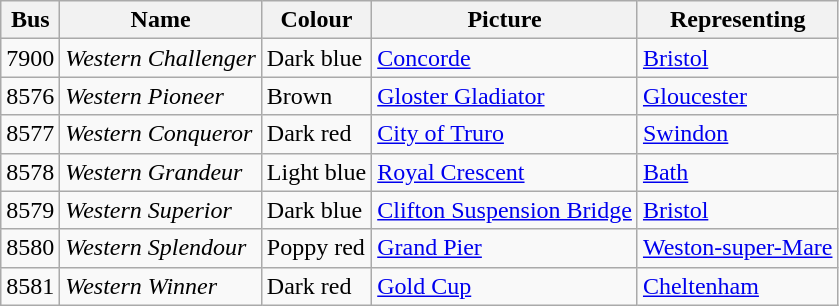<table class="wikitable">
<tr>
<th>Bus</th>
<th>Name</th>
<th>Colour</th>
<th>Picture</th>
<th>Representing</th>
</tr>
<tr>
<td>7900</td>
<td><em>Western Challenger</em></td>
<td>Dark blue</td>
<td><a href='#'>Concorde</a></td>
<td><a href='#'>Bristol</a></td>
</tr>
<tr>
<td>8576</td>
<td><em>Western Pioneer</em></td>
<td>Brown</td>
<td><a href='#'>Gloster Gladiator</a></td>
<td><a href='#'>Gloucester</a></td>
</tr>
<tr>
<td>8577</td>
<td><em>Western Conqueror</em></td>
<td>Dark red</td>
<td><a href='#'>City of Truro</a></td>
<td><a href='#'>Swindon</a></td>
</tr>
<tr>
<td>8578</td>
<td><em>Western Grandeur</em></td>
<td>Light blue</td>
<td><a href='#'>Royal Crescent</a></td>
<td><a href='#'>Bath</a></td>
</tr>
<tr>
<td>8579</td>
<td><em>Western Superior</em></td>
<td>Dark blue</td>
<td><a href='#'>Clifton Suspension Bridge</a></td>
<td><a href='#'>Bristol</a></td>
</tr>
<tr>
<td>8580</td>
<td><em>Western Splendour</em></td>
<td>Poppy red</td>
<td><a href='#'>Grand Pier</a></td>
<td><a href='#'>Weston-super-Mare</a></td>
</tr>
<tr>
<td>8581</td>
<td><em>Western Winner</em></td>
<td>Dark red</td>
<td><a href='#'>Gold Cup</a></td>
<td><a href='#'>Cheltenham</a></td>
</tr>
</table>
